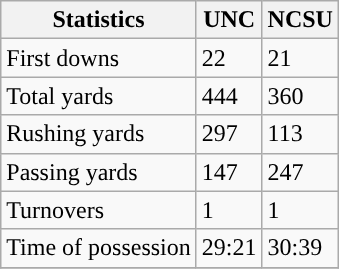<table class="wikitable">
<tr>
<th>Statistics</th>
<th>UNC</th>
<th>NCSU</th>
</tr>
<tr>
<td>First downs</td>
<td>22</td>
<td>21</td>
</tr>
<tr>
<td>Total yards</td>
<td>444</td>
<td>360</td>
</tr>
<tr>
<td>Rushing yards</td>
<td>297</td>
<td>113</td>
</tr>
<tr>
<td>Passing yards</td>
<td>147</td>
<td>247</td>
</tr>
<tr>
<td>Turnovers</td>
<td>1</td>
<td>1</td>
</tr>
<tr>
<td>Time of possession</td>
<td>29:21</td>
<td>30:39</td>
</tr>
<tr>
</tr>
</table>
